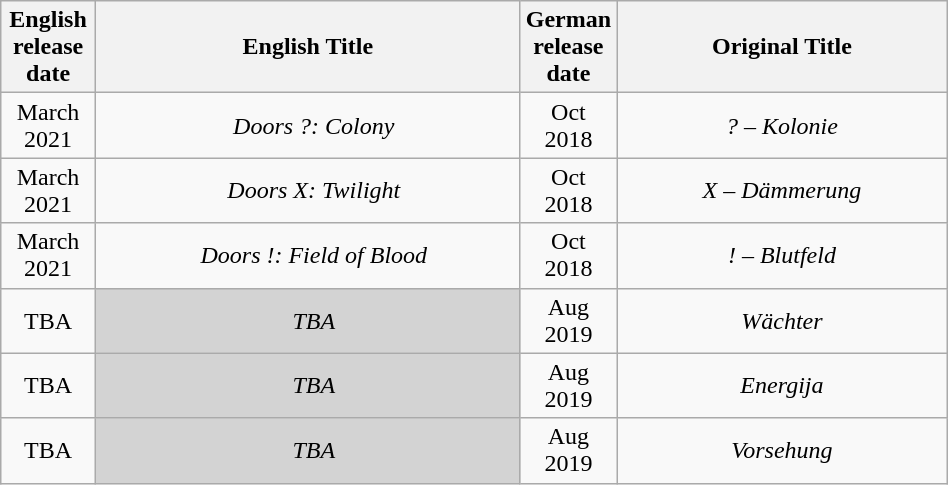<table class="wikitable"  style="text-align:center; width:50%;">
<tr>
<th style="text-align:center; width:10%;">English release date</th>
<th style="text-align:center; width:45%;">English Title</th>
<th style="text-align:center; width:10%;">German release date</th>
<th style="text-align:center; width:45%;">Original Title</th>
</tr>
<tr>
<td>March 2021</td>
<td colspan="1";">  <em>Doors ?: Colony</em></td>
<td>Oct 2018</td>
<td><em>? – Kolonie</em></td>
</tr>
<tr>
<td>March 2021</td>
<td colspan="1";">  <em>Doors X: Twilight</em></td>
<td>Oct 2018</td>
<td><em>X – Dämmerung</em></td>
</tr>
<tr>
<td>March 2021</td>
<td colspan="1";">  <em>Doors !: Field of Blood</em></td>
<td>Oct 2018</td>
<td><em>! – Blutfeld</em></td>
</tr>
<tr>
<td>TBA</td>
<td colspan="1";" style="background:lightgrey;">  <em>TBA</em></td>
<td>Aug 2019</td>
<td><em>Wächter</em></td>
</tr>
<tr>
<td>TBA</td>
<td colspan="1";" style="background:lightgrey;">  <em>TBA</em></td>
<td>Aug 2019</td>
<td><em>Energija</em></td>
</tr>
<tr>
<td>TBA</td>
<td colspan="1";" style="background:lightgrey;">  <em>TBA</em></td>
<td>Aug 2019</td>
<td><em>Vorsehung</em></td>
</tr>
</table>
